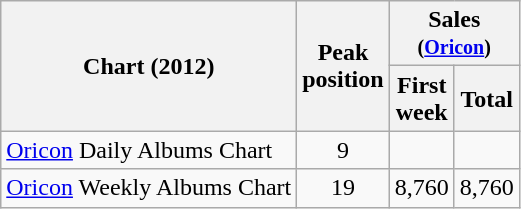<table class="wikitable sortable" border="1">
<tr>
<th rowspan="2">Chart (2012)</th>
<th rowspan="2">Peak<br>position</th>
<th colspan="2">Sales<br><small>(<a href='#'>Oricon</a>)</small></th>
</tr>
<tr>
<th>First<br>week</th>
<th>Total</th>
</tr>
<tr>
<td><a href='#'>Oricon</a> Daily Albums Chart</td>
<td align="center">9</td>
<td></td>
<td></td>
</tr>
<tr>
<td><a href='#'>Oricon</a> Weekly Albums Chart</td>
<td align="center">19</td>
<td align="right">8,760</td>
<td align="right">8,760</td>
</tr>
</table>
